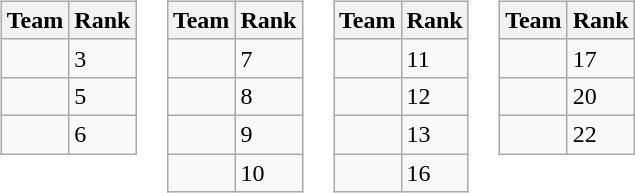<table>
<tr valign=top>
<td><br><table class="wikitable">
<tr>
<th>Team</th>
<th>Rank</th>
</tr>
<tr>
<td></td>
<td>3</td>
</tr>
<tr>
<td></td>
<td>5</td>
</tr>
<tr>
<td></td>
<td>6</td>
</tr>
</table>
</td>
<td><br><table class="wikitable">
<tr>
<th>Team</th>
<th>Rank</th>
</tr>
<tr>
<td></td>
<td>7</td>
</tr>
<tr>
<td></td>
<td>8</td>
</tr>
<tr>
<td></td>
<td>9</td>
</tr>
<tr>
<td></td>
<td>10</td>
</tr>
</table>
</td>
<td><br><table class="wikitable">
<tr>
<th>Team</th>
<th>Rank</th>
</tr>
<tr>
<td></td>
<td>11</td>
</tr>
<tr>
<td></td>
<td>12</td>
</tr>
<tr>
<td></td>
<td>13</td>
</tr>
<tr>
<td></td>
<td>16</td>
</tr>
</table>
</td>
<td><br><table class="wikitable">
<tr>
<th>Team</th>
<th>Rank</th>
</tr>
<tr>
<td></td>
<td>17</td>
</tr>
<tr>
<td></td>
<td>20</td>
</tr>
<tr>
<td></td>
<td>22</td>
</tr>
</table>
</td>
</tr>
</table>
